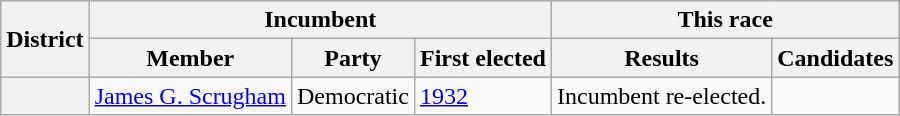<table class=wikitable>
<tr>
<th rowspan=2>District</th>
<th colspan=3>Incumbent</th>
<th colspan=2>This race</th>
</tr>
<tr>
<th>Member</th>
<th>Party</th>
<th>First elected</th>
<th>Results</th>
<th>Candidates</th>
</tr>
<tr>
<th></th>
<td><a href='#'>James G. Scrugham</a></td>
<td>Democratic</td>
<td><a href='#'>1932</a></td>
<td>Incumbent re-elected.</td>
<td nowrap></td>
</tr>
</table>
